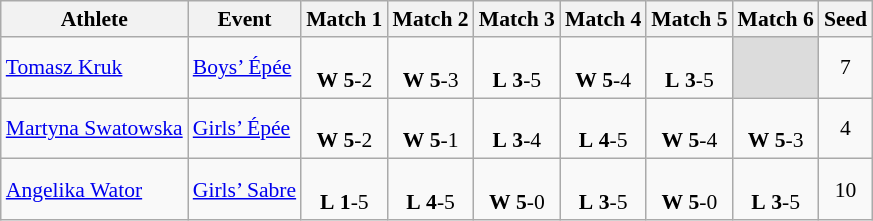<table class="wikitable" border="1" style="font-size:90%">
<tr>
<th>Athlete</th>
<th>Event</th>
<th>Match 1</th>
<th>Match 2</th>
<th>Match 3</th>
<th>Match 4</th>
<th>Match 5</th>
<th>Match 6</th>
<th>Seed</th>
</tr>
<tr>
<td><a href='#'>Tomasz Kruk</a></td>
<td><a href='#'>Boys’ Épée</a></td>
<td align=center><br> <strong>W</strong> <strong>5</strong>-2</td>
<td align=center><br> <strong>W</strong> <strong>5</strong>-3</td>
<td align=center><br> <strong>L</strong> <strong>3</strong>-5</td>
<td align=center><br> <strong>W</strong> <strong>5</strong>-4</td>
<td align=center><br> <strong>L</strong> <strong>3</strong>-5</td>
<td bgcolor=#DCDCDC></td>
<td align=center>7</td>
</tr>
<tr>
<td><a href='#'>Martyna Swatowska</a></td>
<td><a href='#'>Girls’ Épée</a></td>
<td align=center><br> <strong>W</strong> <strong>5</strong>-2</td>
<td align=center><br> <strong>W</strong> <strong>5</strong>-1</td>
<td align=center><br> <strong>L</strong> <strong>3</strong>-4</td>
<td align=center><br> <strong>L</strong> <strong>4</strong>-5</td>
<td align=center><br> <strong>W</strong> <strong>5</strong>-4</td>
<td align=center><br> <strong>W</strong> <strong>5</strong>-3</td>
<td align=center>4</td>
</tr>
<tr>
<td><a href='#'>Angelika Wator</a></td>
<td><a href='#'>Girls’ Sabre</a></td>
<td align=center><br> <strong>L</strong> <strong>1</strong>-5</td>
<td align=center><br> <strong>L</strong> <strong>4</strong>-5</td>
<td align=center><br> <strong>W</strong> <strong>5</strong>-0</td>
<td align=center><br> <strong>L</strong> <strong>3</strong>-5</td>
<td align=center><br> <strong>W</strong> <strong>5</strong>-0</td>
<td align=center><br> <strong>L</strong> <strong>3</strong>-5</td>
<td align=center>10</td>
</tr>
</table>
